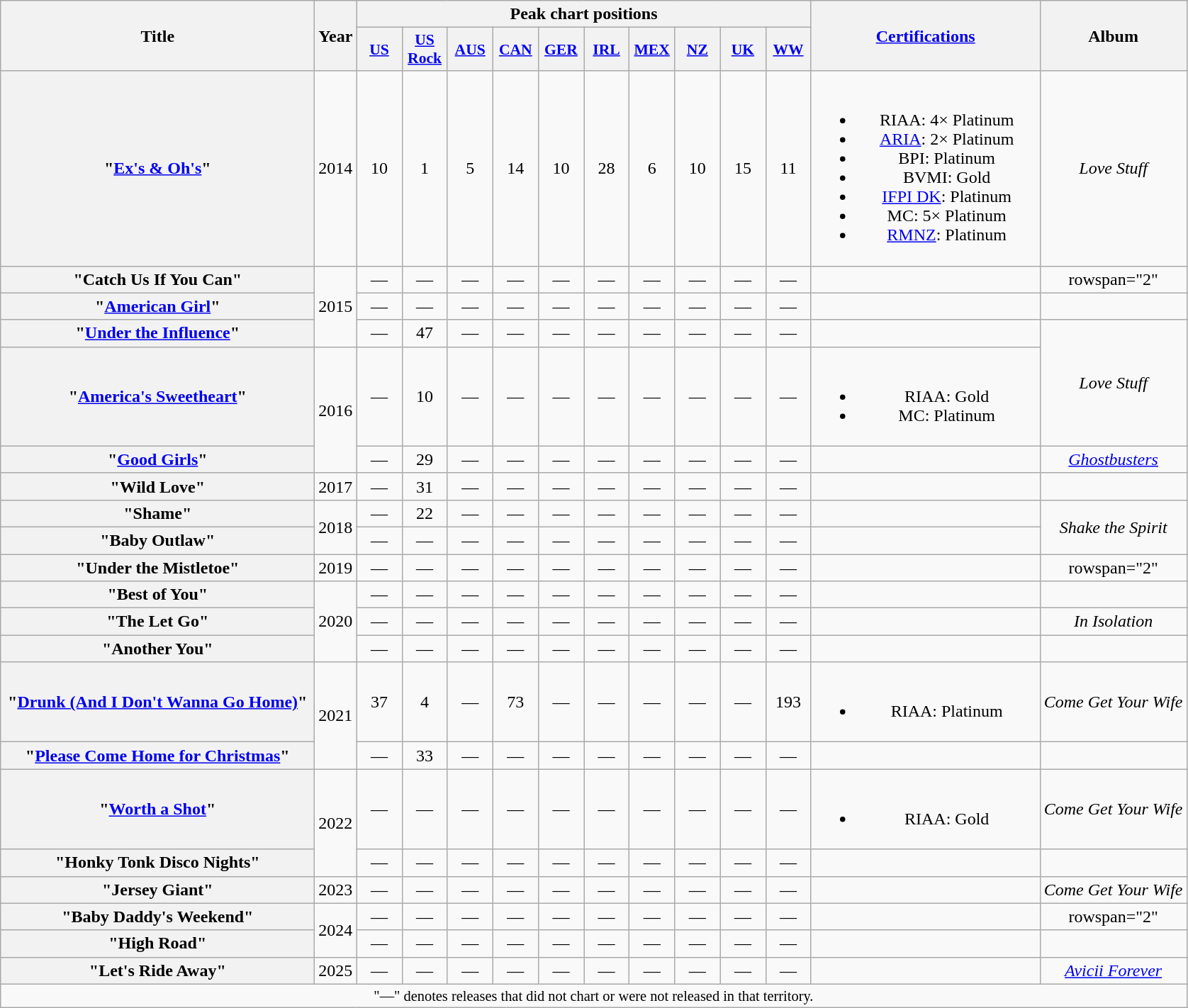<table class="wikitable plainrowheaders" style="text-align:center;">
<tr>
<th scope="col" rowspan="2" style="width:18em;">Title</th>
<th scope="col" rowspan="2" style="width:1em;">Year</th>
<th scope="col" colspan="10">Peak chart positions</th>
<th scope="col" rowspan="2" style="width:13em;"><a href='#'>Certifications</a></th>
<th scope="col" rowspan="2">Album</th>
</tr>
<tr>
<th scope="col" style="width:2.5em;font-size:90%;"><a href='#'>US</a><br></th>
<th scope="col" style="width:2.5em;font-size:90%;"><a href='#'>US<br>Rock</a><br></th>
<th scope="col" style="width:2.5em;font-size:90%;"><a href='#'>AUS</a><br></th>
<th scope="col" style="width:2.5em;font-size:90%;"><a href='#'>CAN</a><br></th>
<th scope="col" style="width:2.5em;font-size:90%;"><a href='#'>GER</a><br></th>
<th scope="col" style="width:2.5em;font-size:90%;"><a href='#'>IRL</a><br></th>
<th scope="col" style="width:2.5em;font-size:90%;"><a href='#'>MEX</a><br></th>
<th scope="col" style="width:2.5em;font-size:90%;"><a href='#'>NZ</a><br></th>
<th scope="col" style="width:2.5em;font-size:90%;"><a href='#'>UK</a><br></th>
<th scope="col" style="width:2.5em;font-size:90%;"><a href='#'>WW</a><br></th>
</tr>
<tr>
<th scope="row">"<a href='#'>Ex's & Oh's</a>"</th>
<td>2014</td>
<td>10</td>
<td>1</td>
<td>5</td>
<td>14</td>
<td>10</td>
<td>28</td>
<td>6</td>
<td>10</td>
<td>15</td>
<td>11</td>
<td><br><ul><li>RIAA: 4× Platinum</li><li><a href='#'>ARIA</a>: 2× Platinum</li><li>BPI: Platinum</li><li>BVMI: Gold</li><li><a href='#'>IFPI DK</a>: Platinum</li><li>MC: 5× Platinum</li><li><a href='#'>RMNZ</a>: Platinum</li></ul></td>
<td><em>Love Stuff</em></td>
</tr>
<tr>
<th scope="row">"Catch Us If You Can"</th>
<td rowspan="3">2015</td>
<td>—</td>
<td>—</td>
<td>—</td>
<td>—</td>
<td>—</td>
<td>—</td>
<td>—</td>
<td>—</td>
<td>—</td>
<td>—</td>
<td></td>
<td>rowspan="2" <em></em></td>
</tr>
<tr>
<th scope="row">"<a href='#'>American Girl</a>"</th>
<td>—</td>
<td>—</td>
<td>—</td>
<td>—</td>
<td>—</td>
<td>—</td>
<td>—</td>
<td>—</td>
<td>—</td>
<td>—</td>
<td></td>
</tr>
<tr>
<th scope="row">"<a href='#'>Under the Influence</a>"</th>
<td>—</td>
<td>47</td>
<td>—</td>
<td>—</td>
<td>—</td>
<td>—</td>
<td>—</td>
<td>—</td>
<td>—</td>
<td>—</td>
<td></td>
<td rowspan="2"><em>Love Stuff</em></td>
</tr>
<tr>
<th scope="row">"<a href='#'>America's Sweetheart</a>"</th>
<td rowspan="2">2016</td>
<td>—</td>
<td>10</td>
<td>—</td>
<td>—</td>
<td>—</td>
<td>—</td>
<td>—</td>
<td>—</td>
<td>—</td>
<td>—</td>
<td><br><ul><li>RIAA: Gold</li><li>MC: Platinum</li></ul></td>
</tr>
<tr>
<th scope="row">"<a href='#'>Good Girls</a>"</th>
<td>—</td>
<td>29</td>
<td>—</td>
<td>—</td>
<td>—</td>
<td>—</td>
<td>—</td>
<td>—</td>
<td>—</td>
<td>—</td>
<td></td>
<td><em><a href='#'>Ghostbusters</a></em></td>
</tr>
<tr>
<th scope="row">"Wild Love"</th>
<td>2017</td>
<td>—</td>
<td>31</td>
<td>—</td>
<td>—</td>
<td>—</td>
<td>—</td>
<td>—</td>
<td>—</td>
<td>—</td>
<td>—</td>
<td></td>
<td></td>
</tr>
<tr>
<th scope="row">"Shame"</th>
<td rowspan="2">2018</td>
<td>—</td>
<td>22</td>
<td>—</td>
<td>—</td>
<td>—</td>
<td>—</td>
<td>—</td>
<td>—</td>
<td>—</td>
<td>—</td>
<td></td>
<td rowspan="2"><em>Shake the Spirit</em></td>
</tr>
<tr>
<th scope="row">"Baby Outlaw"</th>
<td>—</td>
<td>—</td>
<td>—</td>
<td>—</td>
<td>—</td>
<td>—</td>
<td>—</td>
<td>—</td>
<td>—</td>
<td>—</td>
<td></td>
</tr>
<tr>
<th scope="row">"Under the Mistletoe"<br></th>
<td>2019</td>
<td>—</td>
<td>—</td>
<td>—</td>
<td>—</td>
<td>—</td>
<td>—</td>
<td>—</td>
<td>—</td>
<td>—</td>
<td>—</td>
<td></td>
<td>rowspan="2" </td>
</tr>
<tr>
<th scope="row">"Best of You"<br></th>
<td rowspan="3">2020</td>
<td>—</td>
<td>—</td>
<td>—</td>
<td>—</td>
<td>—</td>
<td>—</td>
<td>—</td>
<td>—</td>
<td>—</td>
<td>—</td>
<td></td>
</tr>
<tr>
<th scope="row">"The Let Go"</th>
<td>—</td>
<td>—</td>
<td>—</td>
<td>—</td>
<td>—</td>
<td>—</td>
<td>—</td>
<td>—</td>
<td>—</td>
<td>—</td>
<td></td>
<td><em>In Isolation</em></td>
</tr>
<tr>
<th scope="row">"Another You"</th>
<td>—</td>
<td>—</td>
<td>—</td>
<td>—</td>
<td>—</td>
<td>—</td>
<td>—</td>
<td>—</td>
<td>—</td>
<td>—</td>
<td></td>
<td></td>
</tr>
<tr>
<th scope="row">"<a href='#'>Drunk (And I Don't Wanna Go Home)</a>"<br></th>
<td rowspan="2">2021</td>
<td>37</td>
<td>4</td>
<td>—</td>
<td>73</td>
<td>—</td>
<td>—</td>
<td>—</td>
<td>—</td>
<td>—</td>
<td>193</td>
<td><br><ul><li>RIAA: Platinum</li></ul></td>
<td><em>Come Get Your Wife</em></td>
</tr>
<tr>
<th scope="row">"<a href='#'>Please Come Home for Christmas</a>"</th>
<td>—</td>
<td>33</td>
<td>—</td>
<td>—</td>
<td>—</td>
<td>—</td>
<td>—</td>
<td>—</td>
<td>—</td>
<td>—</td>
<td></td>
<td></td>
</tr>
<tr>
<th scope="row">"<a href='#'>Worth a Shot</a>"<br></th>
<td rowspan="2">2022</td>
<td>—</td>
<td>—</td>
<td>—</td>
<td>—</td>
<td>—</td>
<td>—</td>
<td>—</td>
<td>—</td>
<td>—</td>
<td>—</td>
<td><br><ul><li>RIAA: Gold</li></ul></td>
<td><em>Come Get Your Wife</em></td>
</tr>
<tr>
<th scope="row">"Honky Tonk Disco Nights"<br></th>
<td>—</td>
<td>—</td>
<td>—</td>
<td>—</td>
<td>—</td>
<td>—</td>
<td>—</td>
<td>—</td>
<td>—</td>
<td>—</td>
<td></td>
<td></td>
</tr>
<tr>
<th scope="row">"Jersey Giant"</th>
<td>2023</td>
<td>—</td>
<td>—</td>
<td>—</td>
<td>—</td>
<td>—</td>
<td>—</td>
<td>—</td>
<td>—</td>
<td>—</td>
<td>—</td>
<td></td>
<td><em>Come Get Your Wife</em></td>
</tr>
<tr>
<th scope="row">"Baby Daddy's Weekend"</th>
<td rowspan="2">2024</td>
<td>—</td>
<td>—</td>
<td>—</td>
<td>—</td>
<td>—</td>
<td>—</td>
<td>—</td>
<td>—</td>
<td>—</td>
<td>—</td>
<td></td>
<td>rowspan="2" </td>
</tr>
<tr>
<th scope="row">"High Road"</th>
<td>—</td>
<td>—</td>
<td>—</td>
<td>—</td>
<td>—</td>
<td>—</td>
<td>—</td>
<td>—</td>
<td>—</td>
<td>—</td>
<td></td>
</tr>
<tr>
<th scope="row">"Let's Ride Away"<br></th>
<td>2025</td>
<td>—</td>
<td>—</td>
<td>—</td>
<td>—</td>
<td>—</td>
<td>—</td>
<td>—</td>
<td>—</td>
<td>—</td>
<td>—</td>
<td></td>
<td><em><a href='#'>Avicii Forever</a></em></td>
</tr>
<tr>
<td colspan="15" style="font-size:85%;">"—" denotes releases that did not chart or were not released in that territory.</td>
</tr>
</table>
